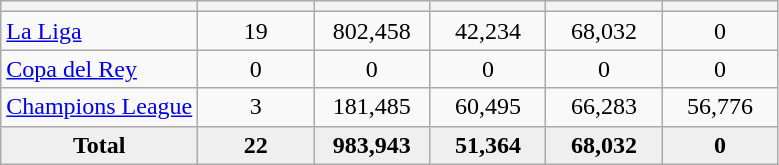<table class="wikitable" style="text-align: center">
<tr>
<th></th>
<th style="width:70px;"></th>
<th style="width:70px;"></th>
<th style="width:70px;"></th>
<th style="width:70px;"></th>
<th style="width:70px;"></th>
</tr>
<tr>
<td align=left><a href='#'>La Liga</a></td>
<td>19</td>
<td>802,458</td>
<td>42,234</td>
<td>68,032</td>
<td>0</td>
</tr>
<tr>
<td align=left><a href='#'>Copa del Rey</a></td>
<td>0</td>
<td>0</td>
<td>0</td>
<td>0</td>
<td>0</td>
</tr>
<tr>
<td align=left><a href='#'>Champions League</a></td>
<td>3</td>
<td>181,485</td>
<td>60,495</td>
<td>66,283</td>
<td>56,776</td>
</tr>
<tr bgcolor="#EFEFEF">
<td><strong>Total</strong></td>
<td><strong>22</strong></td>
<td><strong>983,943</strong></td>
<td><strong>51,364</strong></td>
<td><strong>68,032</strong></td>
<td><strong>0</strong></td>
</tr>
</table>
